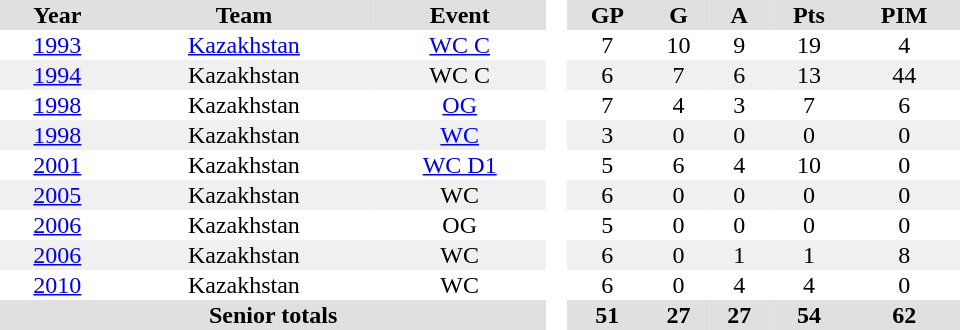<table border="0" cellpadding="1" cellspacing="0" style="text-align:center; width:40em">
<tr ALIGN="center" bgcolor="#e0e0e0">
<th>Year</th>
<th>Team</th>
<th>Event</th>
<th rowspan="99" bgcolor="#ffffff"> </th>
<th>GP</th>
<th>G</th>
<th>A</th>
<th>Pts</th>
<th>PIM</th>
</tr>
<tr>
<td><a href='#'>1993</a></td>
<td><a href='#'>Kazakhstan</a></td>
<td><a href='#'>WC C</a></td>
<td>7</td>
<td>10</td>
<td>9</td>
<td>19</td>
<td>4</td>
</tr>
<tr bgcolor="#f0f0f0">
<td><a href='#'>1994</a></td>
<td>Kazakhstan</td>
<td>WC C</td>
<td>6</td>
<td>7</td>
<td>6</td>
<td>13</td>
<td>44</td>
</tr>
<tr>
<td><a href='#'>1998</a></td>
<td>Kazakhstan</td>
<td><a href='#'>OG</a></td>
<td>7</td>
<td>4</td>
<td>3</td>
<td>7</td>
<td>6</td>
</tr>
<tr bgcolor="#f0f0f0">
<td><a href='#'>1998</a></td>
<td>Kazakhstan</td>
<td><a href='#'>WC</a></td>
<td>3</td>
<td>0</td>
<td>0</td>
<td>0</td>
<td>0</td>
</tr>
<tr>
<td><a href='#'>2001</a></td>
<td>Kazakhstan</td>
<td><a href='#'>WC D1</a></td>
<td>5</td>
<td>6</td>
<td>4</td>
<td>10</td>
<td>0</td>
</tr>
<tr bgcolor="#f0f0f0">
<td><a href='#'>2005</a></td>
<td>Kazakhstan</td>
<td>WC</td>
<td>6</td>
<td>0</td>
<td>0</td>
<td>0</td>
<td>0</td>
</tr>
<tr>
<td><a href='#'>2006</a></td>
<td>Kazakhstan</td>
<td>OG</td>
<td>5</td>
<td>0</td>
<td>0</td>
<td>0</td>
<td>0</td>
</tr>
<tr bgcolor="#f0f0f0">
<td><a href='#'>2006</a></td>
<td>Kazakhstan</td>
<td>WC</td>
<td>6</td>
<td>0</td>
<td>1</td>
<td>1</td>
<td>8</td>
</tr>
<tr>
<td><a href='#'>2010</a></td>
<td>Kazakhstan</td>
<td>WC</td>
<td>6</td>
<td>0</td>
<td>4</td>
<td>4</td>
<td>0</td>
</tr>
<tr bgcolor="#e0e0e0">
<th colspan=3>Senior totals</th>
<th>51</th>
<th>27</th>
<th>27</th>
<th>54</th>
<th>62</th>
</tr>
</table>
